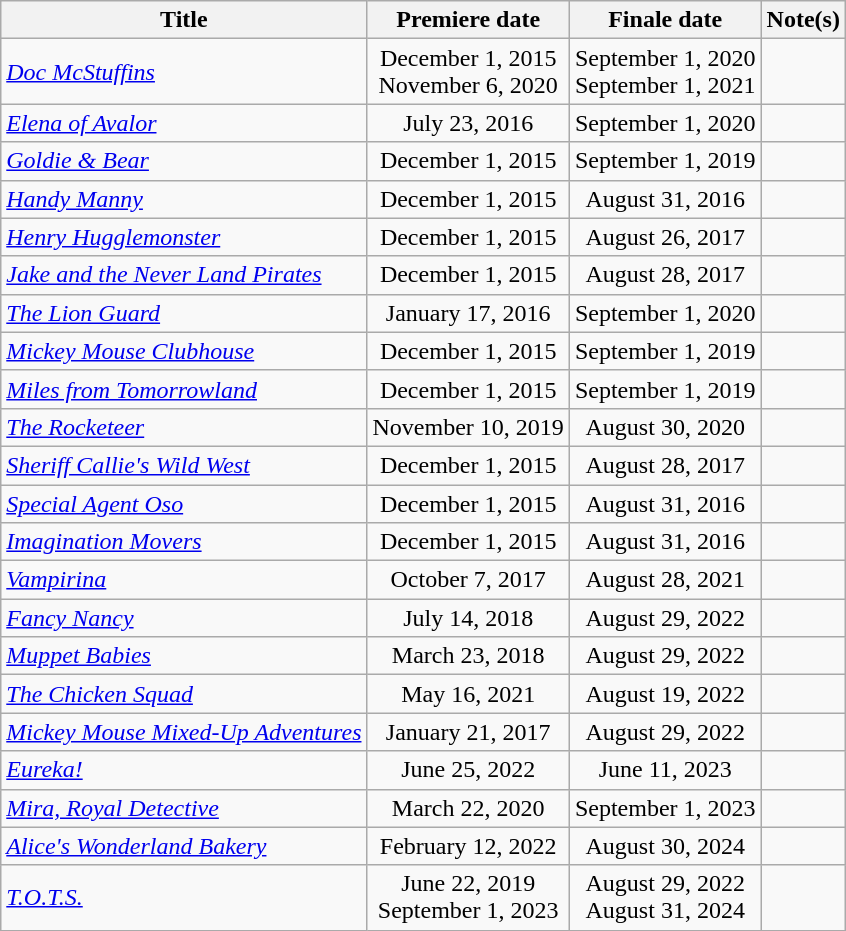<table class="wikitable sortable" style="text-align: center;">
<tr>
<th>Title</th>
<th>Premiere date</th>
<th>Finale date</th>
<th>Note(s)</th>
</tr>
<tr>
<td scope="row" style="text-align:left;"><em><a href='#'>Doc McStuffins</a></em></td>
<td>December 1, 2015 <br> November 6, 2020</td>
<td>September 1, 2020<br>September 1, 2021</td>
<td>  </td>
</tr>
<tr>
<td scope="row" style="text-align:left;"><em><a href='#'>Elena of Avalor</a></em></td>
<td>July 23, 2016</td>
<td>September 1, 2020</td>
<td></td>
</tr>
<tr>
<td scope="row" style="text-align:left;"><em><a href='#'>Goldie & Bear</a></em></td>
<td>December 1, 2015</td>
<td>September 1, 2019</td>
<td></td>
</tr>
<tr>
<td scope="row" style="text-align:left;"><em><a href='#'>Handy Manny</a></em></td>
<td>December 1, 2015</td>
<td>August 31, 2016</td>
<td></td>
</tr>
<tr>
<td scope="row" style="text-align:left;"><em><a href='#'>Henry Hugglemonster</a></em></td>
<td>December 1, 2015</td>
<td>August 26, 2017</td>
<td></td>
</tr>
<tr>
<td scope="row" style="text-align:left;"><em><a href='#'>Jake and the Never Land Pirates</a></em></td>
<td>December 1, 2015</td>
<td>August 28, 2017</td>
<td></td>
</tr>
<tr>
<td scope="row" style="text-align:left;"><em><a href='#'>The Lion Guard</a></em></td>
<td>January 17, 2016</td>
<td>September 1, 2020</td>
<td></td>
</tr>
<tr>
<td scope="row" style="text-align:left;"><em><a href='#'>Mickey Mouse Clubhouse</a></em></td>
<td>December 1, 2015</td>
<td>September 1, 2019</td>
<td></td>
</tr>
<tr>
<td scope="row" style="text-align:left;"><em><a href='#'>Miles from Tomorrowland</a></em></td>
<td>December 1, 2015</td>
<td>September 1, 2019</td>
<td></td>
</tr>
<tr>
<td scope="row" style="text-align:left;"><em><a href='#'>The Rocketeer</a></em></td>
<td>November 10, 2019</td>
<td>August 30, 2020</td>
<td></td>
</tr>
<tr>
<td scope="row" style="text-align:left;"><em><a href='#'>Sheriff Callie's Wild West</a></em></td>
<td>December 1, 2015</td>
<td>August 28, 2017</td>
<td></td>
</tr>
<tr>
<td scope="row" style="text-align:left;"><em><a href='#'>Special Agent Oso</a></em></td>
<td>December 1, 2015</td>
<td>August 31, 2016</td>
<td></td>
</tr>
<tr>
<td scope="row" style="text-align:left;"><em><a href='#'>Imagination Movers</a></em></td>
<td>December 1, 2015</td>
<td>August 31, 2016</td>
<td></td>
</tr>
<tr>
<td scope="row" style="text-align:left;"><em><a href='#'>Vampirina</a></em></td>
<td>October 7, 2017</td>
<td>August 28, 2021</td>
<td></td>
</tr>
<tr>
<td scope="row" style="text-align:left;"><em><a href='#'>Fancy Nancy</a></em></td>
<td>July 14, 2018</td>
<td>August 29, 2022</td>
<td></td>
</tr>
<tr>
<td scope="row" style="text-align:left;"><em><a href='#'>Muppet Babies</a></em></td>
<td>March 23, 2018</td>
<td>August 29, 2022</td>
<td></td>
</tr>
<tr>
<td scope="row" style="text-align:left;"><em><a href='#'>The Chicken Squad</a></em></td>
<td>May 16, 2021</td>
<td>August 19, 2022</td>
<td></td>
</tr>
<tr>
<td scope="row" style="text-align:left;"><em><a href='#'>Mickey Mouse Mixed-Up Adventures</a></em></td>
<td>January 21, 2017</td>
<td>August 29, 2022</td>
<td></td>
</tr>
<tr>
<td scope="row" style="text-align:left;"><em><a href='#'>Eureka!</a></em></td>
<td>June 25, 2022</td>
<td>June 11, 2023</td>
<td></td>
</tr>
<tr>
<td scope="row" style="text-align:left;"><em><a href='#'>Mira, Royal Detective</a></em></td>
<td>March 22, 2020</td>
<td>September 1, 2023</td>
<td></td>
</tr>
<tr>
<td scope="row" style="text-align:left;"><em><a href='#'>Alice's Wonderland Bakery</a></em></td>
<td>February 12, 2022</td>
<td>August 30, 2024</td>
<td></td>
</tr>
<tr>
<td scope="row" style="text-align:left;"><em><a href='#'>T.O.T.S.</a></em></td>
<td>June 22, 2019 <br> September 1, 2023</td>
<td>August 29, 2022 <br>August 31, 2024</td>
<td></td>
</tr>
</table>
